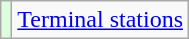<table class="wikitable" summary="Legend for main table">
<tr>
<td style="background-color:#ddffdd"></td>
<td><a href='#'>Terminal stations</a></td>
</tr>
</table>
